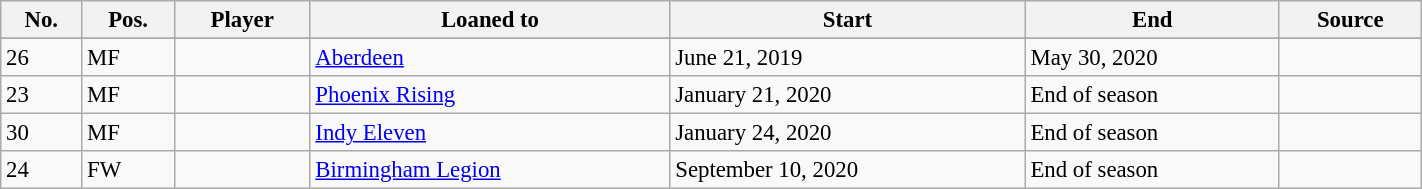<table class="wikitable sortable" style="width:75%; text-align:center; font-size:95%; text-align:left;">
<tr>
<th>No.</th>
<th>Pos.</th>
<th>Player</th>
<th>Loaned to</th>
<th>Start</th>
<th>End</th>
<th>Source</th>
</tr>
<tr>
</tr>
<tr>
<td>26</td>
<td>MF</td>
<td></td>
<td> <a href='#'>Aberdeen</a></td>
<td>June 21, 2019</td>
<td>May 30, 2020</td>
<td align=center></td>
</tr>
<tr>
<td>23</td>
<td>MF</td>
<td></td>
<td> <a href='#'>Phoenix Rising</a></td>
<td>January 21, 2020</td>
<td>End of season</td>
<td align=center></td>
</tr>
<tr>
<td>30</td>
<td>MF</td>
<td></td>
<td> <a href='#'>Indy Eleven</a></td>
<td>January 24, 2020</td>
<td>End of season</td>
<td align=center></td>
</tr>
<tr>
<td>24</td>
<td>FW</td>
<td></td>
<td> <a href='#'>Birmingham Legion</a></td>
<td>September 10, 2020</td>
<td>End of season</td>
<td align=center></td>
</tr>
</table>
